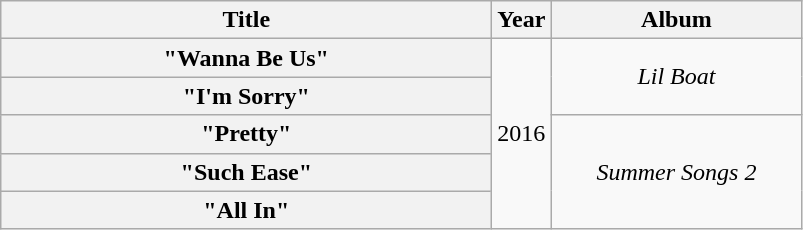<table class="wikitable plainrowheaders" style="text-align:center;">
<tr>
<th rowspan="1" scope="col" style="width:20em;">Title</th>
<th rowspan="1" scope="col" style="width:1em;">Year</th>
<th rowspan="1" scope="col" style="width:10em;">Album</th>
</tr>
<tr>
<th scope="row">"Wanna Be Us"<br></th>
<td rowspan="5">2016</td>
<td rowspan="2"><em>Lil Boat</em></td>
</tr>
<tr>
<th scope="row">"I'm Sorry"<br></th>
</tr>
<tr>
<th scope="row">"Pretty"<br></th>
<td rowspan="3"><em>Summer Songs 2</em></td>
</tr>
<tr>
<th scope="row">"Such Ease"<br></th>
</tr>
<tr>
<th scope="row">"All In"<br></th>
</tr>
</table>
